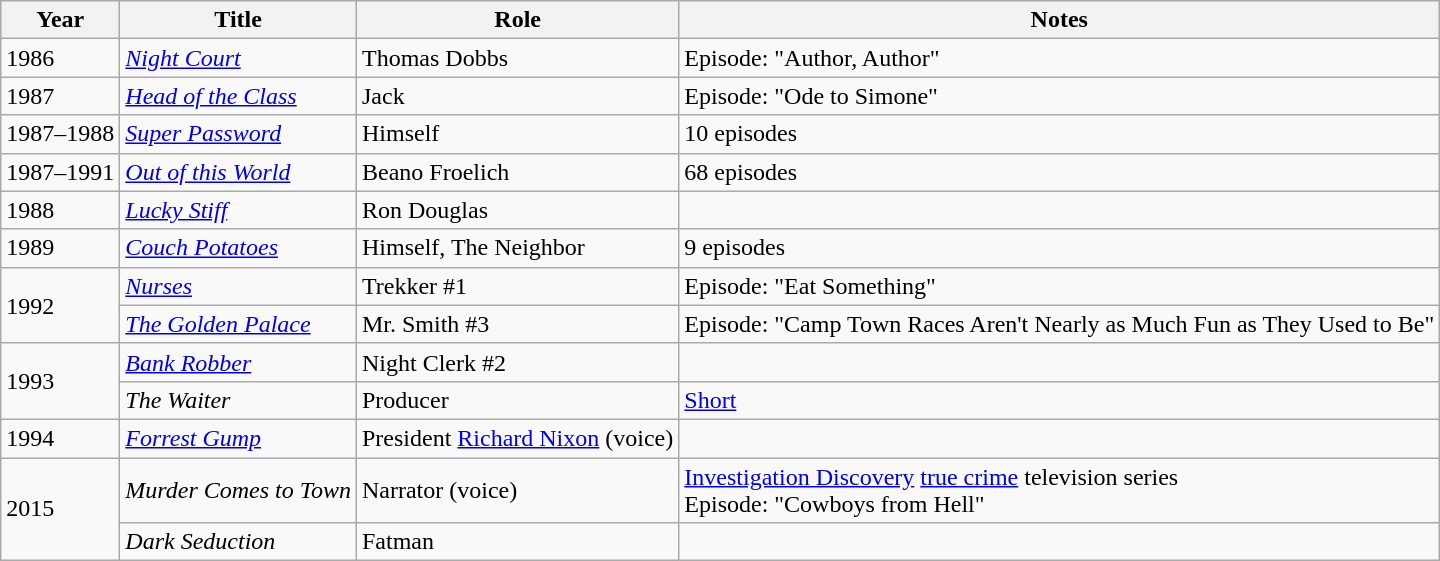<table class="wikitable sortable">
<tr>
<th>Year</th>
<th>Title</th>
<th>Role</th>
<th class="unsortable">Notes</th>
</tr>
<tr>
<td>1986</td>
<td><em><a href='#'>Night Court</a></em></td>
<td>Thomas Dobbs</td>
<td>Episode: "Author, Author"</td>
</tr>
<tr>
<td>1987</td>
<td><em><a href='#'>Head of the Class</a></em></td>
<td>Jack</td>
<td>Episode: "Ode to Simone"</td>
</tr>
<tr>
<td>1987–1988</td>
<td><em><a href='#'>Super Password</a></em></td>
<td>Himself</td>
<td>10 episodes</td>
</tr>
<tr>
<td>1987–1991</td>
<td><em><a href='#'>Out of this World</a></em></td>
<td>Beano Froelich</td>
<td>68 episodes</td>
</tr>
<tr>
<td>1988</td>
<td><em><a href='#'>Lucky Stiff</a></em></td>
<td>Ron Douglas</td>
<td></td>
</tr>
<tr>
<td>1989</td>
<td><em><a href='#'>Couch Potatoes</a></em></td>
<td>Himself, The Neighbor</td>
<td>9 episodes</td>
</tr>
<tr>
<td rowspan="2">1992</td>
<td><em><a href='#'>Nurses</a></em></td>
<td>Trekker #1</td>
<td>Episode: "Eat Something"</td>
</tr>
<tr>
<td><em><a href='#'>The Golden Palace</a></em></td>
<td>Mr. Smith #3</td>
<td>Episode: "Camp Town Races Aren't Nearly as Much Fun as They Used to Be"</td>
</tr>
<tr>
<td rowspan="2">1993</td>
<td><em><a href='#'>Bank Robber</a></em></td>
<td>Night Clerk #2</td>
<td></td>
</tr>
<tr>
<td><em>The Waiter</em></td>
<td>Producer</td>
<td><a href='#'>Short</a></td>
</tr>
<tr>
<td>1994</td>
<td><em><a href='#'>Forrest Gump</a></em></td>
<td>President <a href='#'>Richard Nixon</a> (voice)</td>
<td></td>
</tr>
<tr>
<td rowspan="2">2015</td>
<td><em>Murder Comes to Town</em></td>
<td>Narrator (voice)</td>
<td><a href='#'>Investigation Discovery</a> <a href='#'>true crime</a> television series<br>Episode: "Cowboys from Hell"</td>
</tr>
<tr>
<td><em>Dark Seduction</em></td>
<td>Fatman</td>
<td></td>
</tr>
</table>
